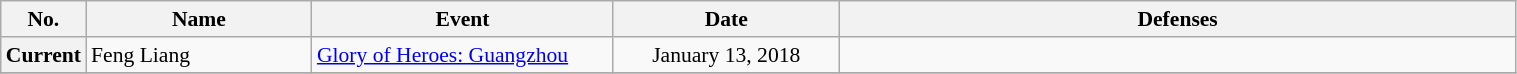<table class="wikitable" style="width:80%; font-size:90%;">
<tr>
<th style= width:1%;">No.</th>
<th style= width:15%;">Name</th>
<th style= width:20%;">Event</th>
<th style= width:15%;">Date</th>
<th style= width:45%;">Defenses</th>
</tr>
<tr>
<th>Current</th>
<td align=left> Feng Liang <br></td>
<td align=left><a href='#'>Glory of Heroes: Guangzhou</a> <br></td>
<td align=center>January 13, 2018</td>
<td align=left><br></td>
</tr>
<tr>
</tr>
</table>
